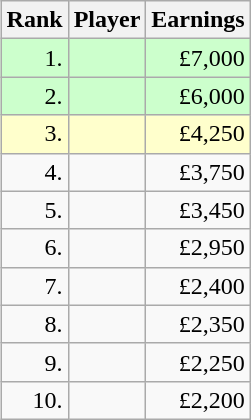<table class="wikitable" style="float:right; text-align:right; margin-left:1em">
<tr>
<th>Rank</th>
<th>Player</th>
<th>Earnings</th>
</tr>
<tr style="background-color:#ccffcc">
<td>1.</td>
<td style="text-align:left"><strong></strong></td>
<td>£7,000</td>
</tr>
<tr style="background-color:#ccffcc">
<td>2.</td>
<td style="text-align:left"><strong><em></em></strong></td>
<td>£6,000</td>
</tr>
<tr style="background-color:#ffffcc">
<td>3.</td>
<td style="text-align:left"><em></em></td>
<td>£4,250</td>
</tr>
<tr>
<td>4.</td>
<td style="text-align:left"></td>
<td>£3,750</td>
</tr>
<tr>
<td>5.</td>
<td style="text-align:left"></td>
<td>£3,450</td>
</tr>
<tr>
<td>6.</td>
<td style="text-align:left"></td>
<td>£2,950</td>
</tr>
<tr>
<td>7.</td>
<td style="text-align:left"></td>
<td>£2,400</td>
</tr>
<tr>
<td>8.</td>
<td style="text-align:left"></td>
<td>£2,350</td>
</tr>
<tr>
<td>9.</td>
<td style="text-align:left"></td>
<td>£2,250</td>
</tr>
<tr>
<td>10.</td>
<td style="text-align:left"></td>
<td>£2,200</td>
</tr>
</table>
